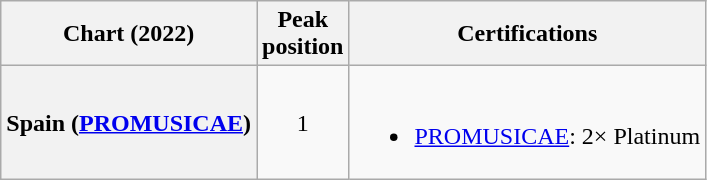<table class="wikitable sortable plainrowheaders" style="text-align:center">
<tr>
<th scope="col">Chart (2022)</th>
<th scope="col">Peak<br>position</th>
<th>Certifications</th>
</tr>
<tr>
<th scope="row">Spain (<a href='#'>PROMUSICAE</a>)</th>
<td>1</td>
<td><br><ul><li><a href='#'>PROMUSICAE</a>: 2× Platinum</li></ul></td>
</tr>
</table>
